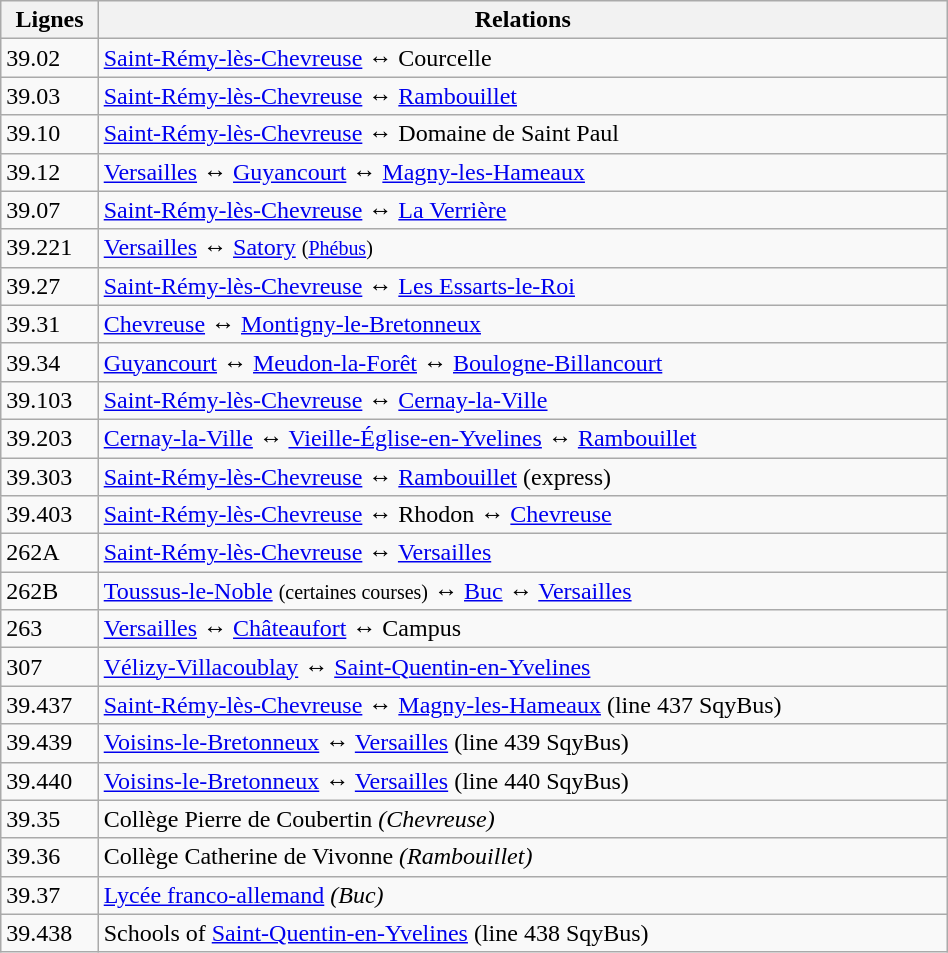<table class="wikitable" width="50%">
<tr>
<th>Lignes</th>
<th>Relations</th>
</tr>
<tr>
<td>39.02</td>
<td><a href='#'>Saint-Rémy-lès-Chevreuse</a> ↔ Courcelle</td>
</tr>
<tr>
<td>39.03</td>
<td><a href='#'>Saint-Rémy-lès-Chevreuse</a> ↔ <a href='#'>Rambouillet</a></td>
</tr>
<tr>
<td>39.10</td>
<td><a href='#'>Saint-Rémy-lès-Chevreuse</a> ↔ Domaine de Saint Paul</td>
</tr>
<tr>
<td>39.12</td>
<td><a href='#'>Versailles</a> ↔ <a href='#'>Guyancourt</a> ↔ <a href='#'>Magny-les-Hameaux</a></td>
</tr>
<tr>
<td>39.07</td>
<td><a href='#'>Saint-Rémy-lès-Chevreuse</a> ↔ <a href='#'>La Verrière</a></td>
</tr>
<tr>
<td>39.221</td>
<td><a href='#'>Versailles</a> ↔ <a href='#'>Satory</a> <small>(<a href='#'>Phébus</a>)</small></td>
</tr>
<tr>
<td>39.27</td>
<td><a href='#'>Saint-Rémy-lès-Chevreuse</a> ↔ <a href='#'>Les Essarts-le-Roi</a></td>
</tr>
<tr>
<td>39.31</td>
<td><a href='#'>Chevreuse</a> ↔ <a href='#'>Montigny-le-Bretonneux</a></td>
</tr>
<tr>
<td>39.34</td>
<td><a href='#'>Guyancourt</a> ↔ <a href='#'>Meudon-la-Forêt</a> ↔ <a href='#'>Boulogne-Billancourt</a></td>
</tr>
<tr>
<td>39.103</td>
<td><a href='#'>Saint-Rémy-lès-Chevreuse</a> ↔ <a href='#'>Cernay-la-Ville</a></td>
</tr>
<tr>
<td>39.203</td>
<td><a href='#'>Cernay-la-Ville</a> ↔ <a href='#'>Vieille-Église-en-Yvelines</a> ↔ <a href='#'>Rambouillet</a></td>
</tr>
<tr>
<td>39.303</td>
<td><a href='#'>Saint-Rémy-lès-Chevreuse</a> ↔ <a href='#'>Rambouillet</a> (express)</td>
</tr>
<tr>
<td>39.403</td>
<td><a href='#'>Saint-Rémy-lès-Chevreuse</a> ↔ Rhodon ↔ <a href='#'>Chevreuse</a></td>
</tr>
<tr>
<td>262A</td>
<td><a href='#'>Saint-Rémy-lès-Chevreuse</a> ↔ <a href='#'>Versailles</a></td>
</tr>
<tr>
<td>262B</td>
<td><a href='#'>Toussus-le-Noble</a> <small>(certaines courses)</small> ↔ <a href='#'>Buc</a> ↔ <a href='#'>Versailles</a></td>
</tr>
<tr>
<td>263</td>
<td><a href='#'>Versailles</a> ↔ <a href='#'>Châteaufort</a> ↔ Campus</td>
</tr>
<tr>
<td>307</td>
<td><a href='#'>Vélizy-Villacoublay</a> ↔ <a href='#'>Saint-Quentin-en-Yvelines</a></td>
</tr>
<tr>
<td>39.437</td>
<td><a href='#'>Saint-Rémy-lès-Chevreuse</a> ↔ <a href='#'>Magny-les-Hameaux</a> (line 437 SqyBus)</td>
</tr>
<tr>
<td>39.439</td>
<td><a href='#'>Voisins-le-Bretonneux</a> ↔ <a href='#'>Versailles</a> (line 439 SqyBus)</td>
</tr>
<tr>
<td>39.440</td>
<td><a href='#'>Voisins-le-Bretonneux</a> ↔ <a href='#'>Versailles</a> (line 440 SqyBus)</td>
</tr>
<tr>
<td>39.35</td>
<td>Collège Pierre de Coubertin <em>(Chevreuse)</em></td>
</tr>
<tr>
<td>39.36</td>
<td>Collège Catherine de Vivonne <em>(Rambouillet)</em></td>
</tr>
<tr>
<td>39.37</td>
<td><a href='#'>Lycée franco-allemand</a> <em>(Buc)</em></td>
</tr>
<tr>
<td>39.438</td>
<td>Schools of <a href='#'>Saint-Quentin-en-Yvelines</a> (line 438 SqyBus)</td>
</tr>
</table>
